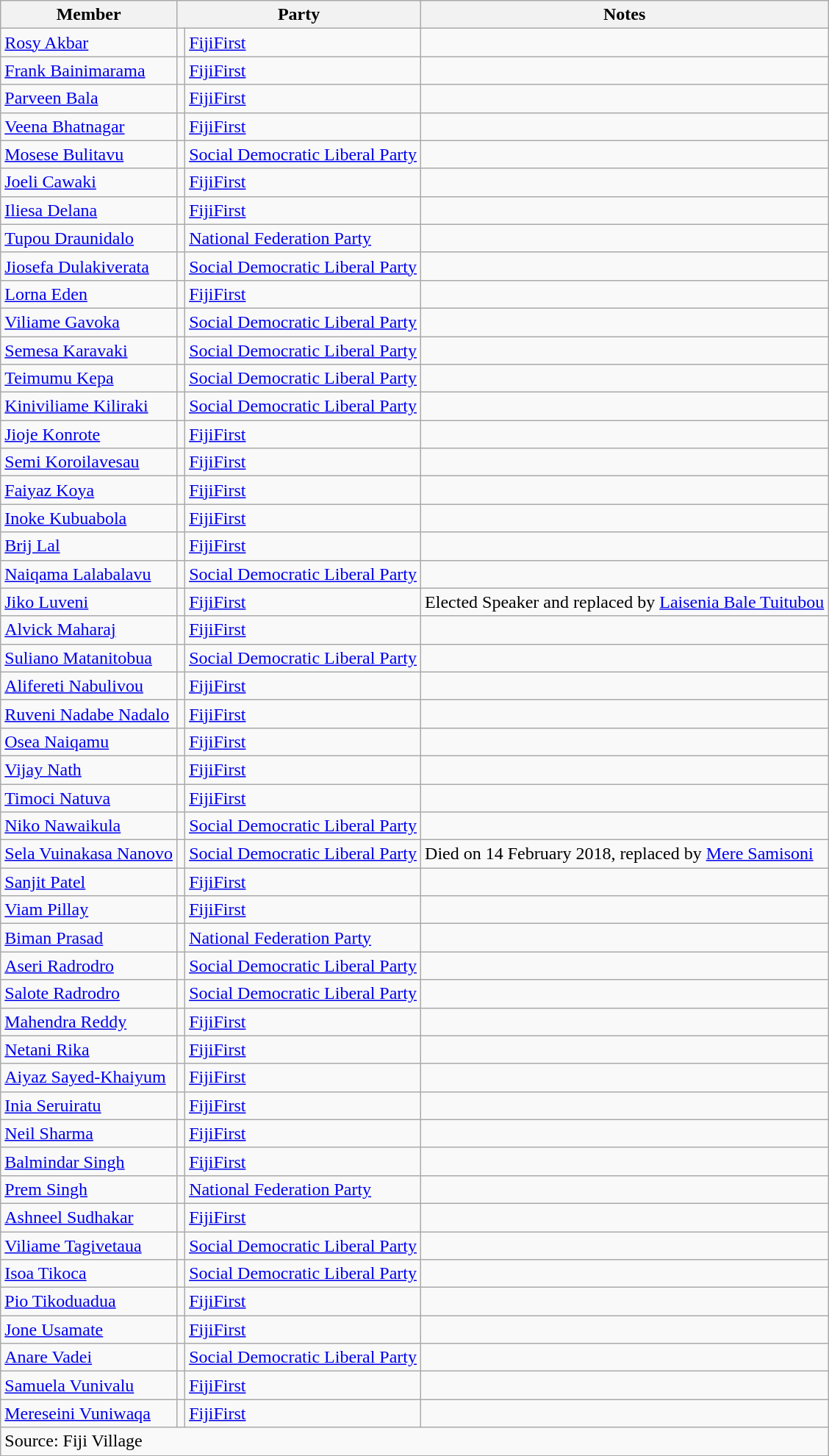<table class="wikitable sortable">
<tr>
<th>Member</th>
<th colspan=2>Party</th>
<th>Notes</th>
</tr>
<tr>
<td><a href='#'>Rosy Akbar</a></td>
<td bgcolor=></td>
<td><a href='#'>FijiFirst</a></td>
<td></td>
</tr>
<tr>
<td><a href='#'>Frank Bainimarama</a></td>
<td bgcolor=></td>
<td><a href='#'>FijiFirst</a></td>
<td></td>
</tr>
<tr>
<td><a href='#'>Parveen Bala</a></td>
<td bgcolor=></td>
<td><a href='#'>FijiFirst</a></td>
<td></td>
</tr>
<tr>
<td><a href='#'>Veena Bhatnagar</a></td>
<td bgcolor=></td>
<td><a href='#'>FijiFirst</a></td>
<td></td>
</tr>
<tr>
<td><a href='#'>Mosese Bulitavu</a></td>
<td bgcolor=></td>
<td><a href='#'>Social Democratic Liberal Party</a></td>
<td></td>
</tr>
<tr>
<td><a href='#'>Joeli Cawaki</a></td>
<td bgcolor=></td>
<td><a href='#'>FijiFirst</a></td>
<td></td>
</tr>
<tr>
<td><a href='#'>Iliesa Delana</a></td>
<td bgcolor=></td>
<td><a href='#'>FijiFirst</a></td>
<td></td>
</tr>
<tr>
<td><a href='#'>Tupou Draunidalo</a></td>
<td bgcolor=></td>
<td><a href='#'>National Federation Party</a></td>
<td></td>
</tr>
<tr>
<td><a href='#'>Jiosefa Dulakiverata</a></td>
<td bgcolor=></td>
<td><a href='#'>Social Democratic Liberal Party</a></td>
<td></td>
</tr>
<tr>
<td><a href='#'>Lorna Eden</a></td>
<td bgcolor=></td>
<td><a href='#'>FijiFirst</a></td>
<td></td>
</tr>
<tr>
<td><a href='#'>Viliame Gavoka</a></td>
<td bgcolor=></td>
<td><a href='#'>Social Democratic Liberal Party</a></td>
<td></td>
</tr>
<tr>
<td><a href='#'>Semesa Karavaki</a></td>
<td bgcolor=></td>
<td><a href='#'>Social Democratic Liberal Party</a></td>
<td></td>
</tr>
<tr>
<td><a href='#'>Teimumu Kepa</a></td>
<td bgcolor=></td>
<td><a href='#'>Social Democratic Liberal Party</a></td>
<td></td>
</tr>
<tr>
<td><a href='#'>Kiniviliame Kiliraki</a></td>
<td bgcolor=></td>
<td><a href='#'>Social Democratic Liberal Party</a></td>
<td></td>
</tr>
<tr>
<td><a href='#'>Jioje Konrote</a></td>
<td bgcolor=></td>
<td><a href='#'>FijiFirst</a></td>
<td></td>
</tr>
<tr>
<td><a href='#'>Semi Koroilavesau</a></td>
<td bgcolor=></td>
<td><a href='#'>FijiFirst</a></td>
<td></td>
</tr>
<tr>
<td><a href='#'>Faiyaz Koya</a></td>
<td bgcolor=></td>
<td><a href='#'>FijiFirst</a></td>
<td></td>
</tr>
<tr>
<td><a href='#'>Inoke Kubuabola</a></td>
<td bgcolor=></td>
<td><a href='#'>FijiFirst</a></td>
<td></td>
</tr>
<tr>
<td><a href='#'>Brij Lal</a></td>
<td bgcolor=></td>
<td><a href='#'>FijiFirst</a></td>
<td></td>
</tr>
<tr>
<td><a href='#'>Naiqama Lalabalavu</a></td>
<td bgcolor=></td>
<td><a href='#'>Social Democratic Liberal Party</a></td>
<td></td>
</tr>
<tr>
<td><a href='#'>Jiko Luveni</a></td>
<td bgcolor=></td>
<td><a href='#'>FijiFirst</a></td>
<td>Elected Speaker and replaced by <a href='#'>Laisenia Bale Tuitubou</a></td>
</tr>
<tr>
<td><a href='#'>Alvick Maharaj</a></td>
<td bgcolor=></td>
<td><a href='#'>FijiFirst</a></td>
<td></td>
</tr>
<tr>
<td><a href='#'>Suliano Matanitobua</a></td>
<td bgcolor=></td>
<td><a href='#'>Social Democratic Liberal Party</a></td>
<td></td>
</tr>
<tr>
<td><a href='#'>Alifereti Nabulivou</a></td>
<td bgcolor=></td>
<td><a href='#'>FijiFirst</a></td>
<td></td>
</tr>
<tr>
<td><a href='#'>Ruveni Nadabe Nadalo</a></td>
<td bgcolor=></td>
<td><a href='#'>FijiFirst</a></td>
<td></td>
</tr>
<tr>
<td><a href='#'>Osea Naiqamu</a></td>
<td bgcolor=></td>
<td><a href='#'>FijiFirst</a></td>
<td></td>
</tr>
<tr>
<td><a href='#'>Vijay Nath</a></td>
<td bgcolor=></td>
<td><a href='#'>FijiFirst</a></td>
<td></td>
</tr>
<tr>
<td><a href='#'>Timoci Natuva</a></td>
<td bgcolor=></td>
<td><a href='#'>FijiFirst</a></td>
<td></td>
</tr>
<tr>
<td><a href='#'>Niko Nawaikula</a></td>
<td bgcolor=></td>
<td><a href='#'>Social Democratic Liberal Party</a></td>
<td></td>
</tr>
<tr>
<td><a href='#'>Sela Vuinakasa Nanovo</a></td>
<td bgcolor=></td>
<td><a href='#'>Social Democratic Liberal Party</a></td>
<td>Died on 14 February 2018, replaced by <a href='#'>Mere Samisoni</a></td>
</tr>
<tr>
<td><a href='#'>Sanjit Patel</a></td>
<td bgcolor=></td>
<td><a href='#'>FijiFirst</a></td>
<td></td>
</tr>
<tr>
<td><a href='#'>Viam Pillay</a></td>
<td bgcolor=></td>
<td><a href='#'>FijiFirst</a></td>
<td></td>
</tr>
<tr>
<td><a href='#'>Biman Prasad</a></td>
<td bgcolor=></td>
<td><a href='#'>National Federation Party</a></td>
<td></td>
</tr>
<tr>
<td><a href='#'>Aseri Radrodro</a></td>
<td bgcolor=></td>
<td><a href='#'>Social Democratic Liberal Party</a></td>
<td></td>
</tr>
<tr>
<td><a href='#'>Salote Radrodro</a></td>
<td bgcolor=></td>
<td><a href='#'>Social Democratic Liberal Party</a></td>
<td></td>
</tr>
<tr>
<td><a href='#'>Mahendra Reddy</a></td>
<td bgcolor=></td>
<td><a href='#'>FijiFirst</a></td>
<td></td>
</tr>
<tr>
<td><a href='#'>Netani Rika</a></td>
<td bgcolor=></td>
<td><a href='#'>FijiFirst</a></td>
<td></td>
</tr>
<tr>
<td><a href='#'>Aiyaz Sayed-Khaiyum</a></td>
<td bgcolor=></td>
<td><a href='#'>FijiFirst</a></td>
<td></td>
</tr>
<tr>
<td><a href='#'>Inia Seruiratu</a></td>
<td bgcolor=></td>
<td><a href='#'>FijiFirst</a></td>
<td></td>
</tr>
<tr>
<td><a href='#'>Neil Sharma</a></td>
<td bgcolor=></td>
<td><a href='#'>FijiFirst</a></td>
<td></td>
</tr>
<tr>
<td><a href='#'>Balmindar Singh</a></td>
<td bgcolor=></td>
<td><a href='#'>FijiFirst</a></td>
<td></td>
</tr>
<tr>
<td><a href='#'>Prem Singh</a></td>
<td bgcolor=></td>
<td><a href='#'>National Federation Party</a></td>
<td></td>
</tr>
<tr>
<td><a href='#'>Ashneel Sudhakar</a></td>
<td bgcolor=></td>
<td><a href='#'>FijiFirst</a></td>
<td></td>
</tr>
<tr>
<td><a href='#'>Viliame Tagivetaua</a></td>
<td bgcolor=></td>
<td><a href='#'>Social Democratic Liberal Party</a></td>
<td></td>
</tr>
<tr>
<td><a href='#'>Isoa Tikoca</a></td>
<td bgcolor=></td>
<td><a href='#'>Social Democratic Liberal Party</a></td>
<td></td>
</tr>
<tr>
<td><a href='#'>Pio Tikoduadua</a></td>
<td bgcolor=></td>
<td><a href='#'>FijiFirst</a></td>
<td></td>
</tr>
<tr>
<td><a href='#'>Jone Usamate</a></td>
<td bgcolor=></td>
<td><a href='#'>FijiFirst</a></td>
<td></td>
</tr>
<tr>
<td><a href='#'>Anare Vadei</a></td>
<td bgcolor=></td>
<td><a href='#'>Social Democratic Liberal Party</a></td>
<td></td>
</tr>
<tr>
<td><a href='#'>Samuela Vunivalu</a></td>
<td bgcolor=></td>
<td><a href='#'>FijiFirst</a></td>
<td></td>
</tr>
<tr>
<td><a href='#'>Mereseini Vuniwaqa</a></td>
<td bgcolor=></td>
<td><a href='#'>FijiFirst</a></td>
<td></td>
</tr>
<tr class=sortbottom>
<td colspan=4>Source: Fiji Village</td>
</tr>
</table>
